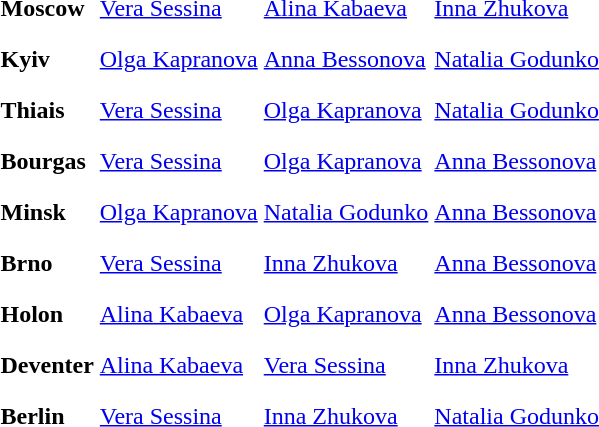<table>
<tr>
<th scope=row style="text-align:left">Moscow</th>
<td style="height:30px;"> <a href='#'>Vera Sessina</a></td>
<td style="height:30px;"> <a href='#'>Alina Kabaeva</a></td>
<td style="height:30px;"> <a href='#'>Inna Zhukova</a></td>
</tr>
<tr>
<th scope=row style="text-align:left">Kyiv</th>
<td style="height:30px;"> <a href='#'>Olga Kapranova</a></td>
<td style="height:30px;"> <a href='#'>Anna Bessonova</a></td>
<td style="height:30px;"> <a href='#'>Natalia Godunko</a></td>
</tr>
<tr>
<th scope=row style="text-align:left">Thiais</th>
<td style="height:30px;"> <a href='#'>Vera Sessina</a></td>
<td style="height:30px;"> <a href='#'>Olga Kapranova</a></td>
<td style="height:30px;"> <a href='#'>Natalia Godunko</a></td>
</tr>
<tr>
<th scope=row style="text-align:left">Bourgas</th>
<td style="height:30px;"> <a href='#'>Vera Sessina</a></td>
<td style="height:30px;"> <a href='#'>Olga Kapranova</a></td>
<td style="height:30px;"> <a href='#'>Anna Bessonova</a></td>
</tr>
<tr>
<th scope=row style="text-align:left">Minsk</th>
<td style="height:30px;"> <a href='#'>Olga Kapranova</a></td>
<td style="height:30px;"> <a href='#'>Natalia Godunko</a></td>
<td style="height:30px;"> <a href='#'>Anna Bessonova</a></td>
</tr>
<tr>
<th scope=row style="text-align:left">Brno</th>
<td style="height:30px;"> <a href='#'>Vera Sessina</a></td>
<td style="height:30px;"> <a href='#'>Inna Zhukova</a></td>
<td style="height:30px;"> <a href='#'>Anna Bessonova</a></td>
</tr>
<tr>
<th scope=row style="text-align:left">Holon</th>
<td style="height:30px;"> <a href='#'>Alina Kabaeva</a></td>
<td style="height:30px;"> <a href='#'>Olga Kapranova</a></td>
<td style="height:30px;"> <a href='#'>Anna Bessonova</a></td>
</tr>
<tr>
<th scope=row style="text-align:left">Deventer</th>
<td style="height:30px;"> <a href='#'>Alina Kabaeva</a></td>
<td style="height:30px;"> <a href='#'>Vera Sessina</a></td>
<td style="height:30px;"> <a href='#'>Inna Zhukova</a></td>
</tr>
<tr>
<th scope=row style="text-align:left">Berlin</th>
<td style="height:30px;"> <a href='#'>Vera Sessina</a></td>
<td style="height:30px;"> <a href='#'>Inna Zhukova</a></td>
<td style="height:30px;"> <a href='#'>Natalia Godunko</a></td>
</tr>
<tr>
</tr>
</table>
